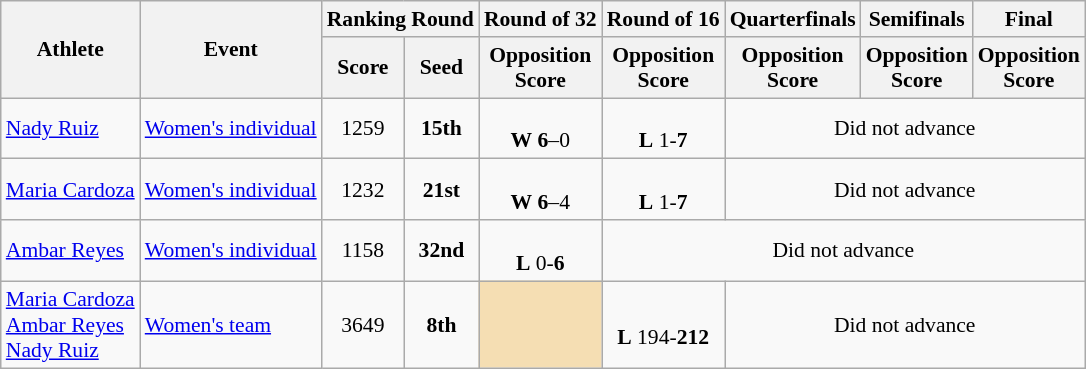<table class="wikitable" style="font-size:90%">
<tr>
<th rowspan="2">Athlete</th>
<th rowspan="2">Event</th>
<th colspan="2">Ranking Round</th>
<th>Round of 32</th>
<th>Round of 16</th>
<th>Quarterfinals</th>
<th>Semifinals</th>
<th>Final</th>
</tr>
<tr>
<th>Score</th>
<th>Seed</th>
<th>Opposition<br>Score</th>
<th>Opposition<br>Score</th>
<th>Opposition<br>Score</th>
<th>Opposition<br>Score</th>
<th>Opposition<br>Score</th>
</tr>
<tr>
<td><a href='#'>Nady Ruiz</a></td>
<td><a href='#'>Women's individual</a></td>
<td align=center>1259</td>
<td align=center><strong>15th</strong></td>
<td align=center><br> <strong>W</strong> <strong>6</strong>–0</td>
<td align=center><br> <strong>L</strong> 1-<strong>7</strong></td>
<td align=center colspan=3>Did not advance</td>
</tr>
<tr>
<td><a href='#'>Maria Cardoza</a></td>
<td><a href='#'>Women's individual</a></td>
<td align=center>1232</td>
<td align=center><strong>21st</strong></td>
<td align=center><br> <strong>W</strong> <strong>6</strong>–4</td>
<td align=center><br> <strong>L</strong> 1-<strong>7</strong></td>
<td align=center colspan=3>Did not advance</td>
</tr>
<tr>
<td><a href='#'>Ambar Reyes</a></td>
<td><a href='#'>Women's individual</a></td>
<td align=center>1158</td>
<td align=center><strong>32nd</strong></td>
<td align=center><br> <strong>L</strong> 0-<strong>6</strong></td>
<td align=center colspan=4>Did not advance</td>
</tr>
<tr>
<td><a href='#'>Maria Cardoza</a><br><a href='#'>Ambar Reyes</a><br><a href='#'>Nady Ruiz</a></td>
<td><a href='#'>Women's team</a></td>
<td align=center>3649</td>
<td align=center><strong>8th</strong></td>
<td align=center bgcolor=wheat></td>
<td align=center><br> <strong>L</strong> 194-<strong>212</strong></td>
<td align=center colspan=3>Did not advance</td>
</tr>
</table>
